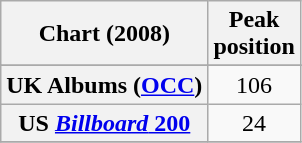<table class="wikitable sortable plainrowheaders">
<tr>
<th scope="col">Chart (2008)</th>
<th scope="col">Peak<br>position</th>
</tr>
<tr>
</tr>
<tr>
</tr>
<tr>
</tr>
<tr>
<th scope="row">UK Albums (<a href='#'>OCC</a>)</th>
<td align="center">106</td>
</tr>
<tr>
<th scope="row">US <a href='#'><em>Billboard</em> 200</a></th>
<td align="center">24</td>
</tr>
<tr>
</tr>
</table>
